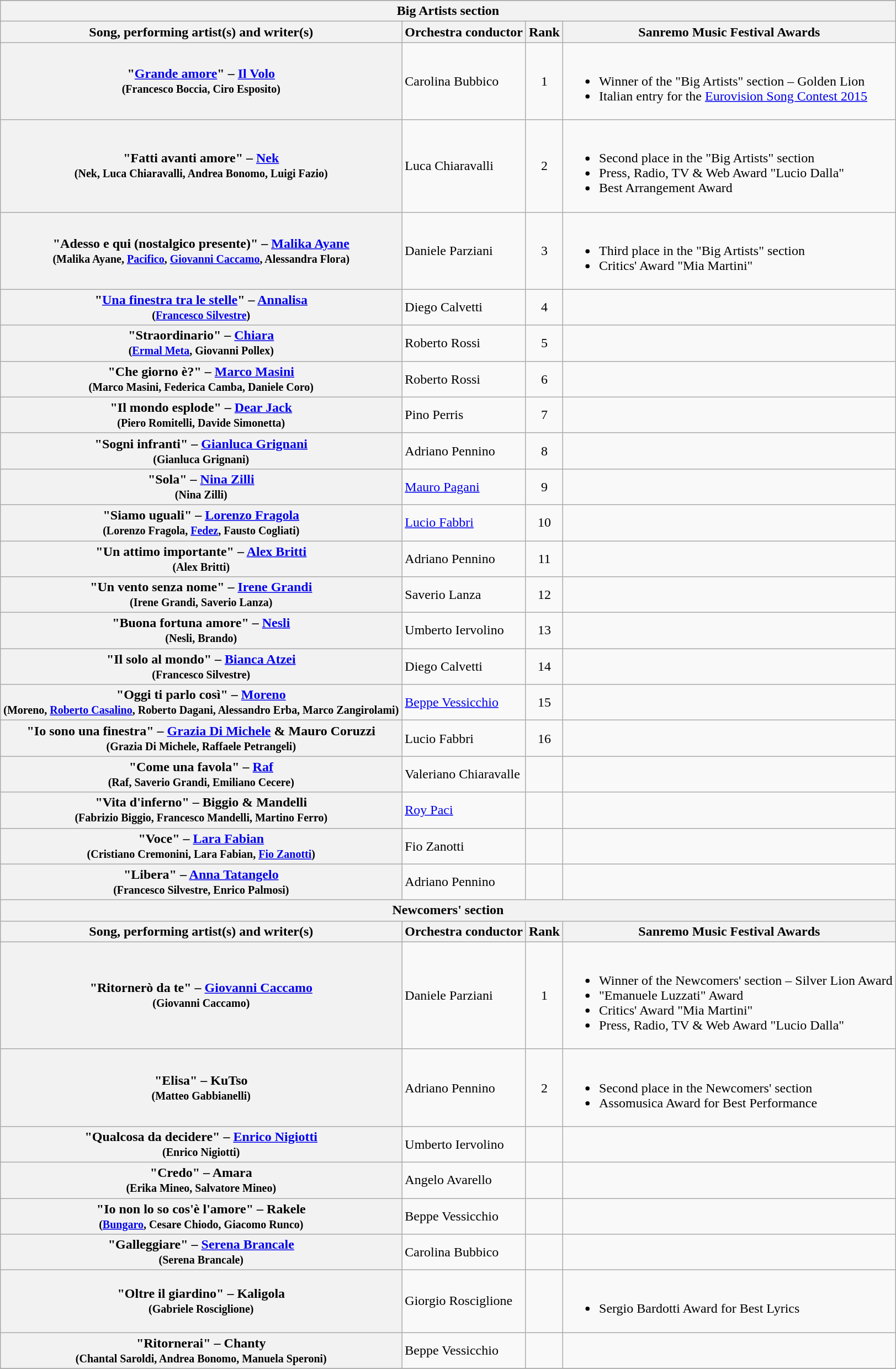<table class="plainrowheaders wikitable">
<tr>
</tr>
<tr>
<th colspan="4">Big Artists section</th>
</tr>
<tr>
<th>Song, performing artist(s) and writer(s)</th>
<th>Orchestra conductor</th>
<th>Rank</th>
<th>Sanremo Music Festival Awards</th>
</tr>
<tr>
<th scope="row">"<a href='#'>Grande amore</a>" – <a href='#'>Il Volo</a><br><small>(Francesco Boccia, Ciro Esposito)</small></th>
<td>Carolina Bubbico</td>
<td style="text-align:center;">1</td>
<td><br><ul><li>Winner of the "Big Artists" section – Golden Lion</li><li>Italian entry for the <a href='#'>Eurovision Song Contest 2015</a></li></ul></td>
</tr>
<tr>
<th scope="row">"Fatti avanti amore" – <a href='#'>Nek</a><br><small>(Nek, Luca Chiaravalli, Andrea Bonomo, Luigi Fazio)</small></th>
<td>Luca Chiaravalli</td>
<td style="text-align:center;">2</td>
<td><br><ul><li>Second place in the "Big Artists" section</li><li>Press, Radio, TV & Web Award "Lucio Dalla"</li><li>Best Arrangement Award</li></ul></td>
</tr>
<tr>
<th scope="row">"Adesso e qui (nostalgico presente)" – <a href='#'>Malika Ayane</a><br><small>(Malika Ayane, <a href='#'>Pacifico</a>, <a href='#'>Giovanni Caccamo</a>, Alessandra Flora)</small></th>
<td>Daniele Parziani</td>
<td style="text-align:center;">3</td>
<td><br><ul><li>Third place in the "Big Artists" section</li><li>Critics' Award "Mia Martini"</li></ul></td>
</tr>
<tr>
<th scope="row">"<a href='#'>Una finestra tra le stelle</a>" – <a href='#'>Annalisa</a><br><small>(<a href='#'>Francesco Silvestre</a>)</small></th>
<td>Diego Calvetti</td>
<td style="text-align:center;">4</td>
<td></td>
</tr>
<tr>
<th scope="row">"Straordinario" – <a href='#'>Chiara</a><br><small>(<a href='#'>Ermal Meta</a>, Giovanni Pollex)</small></th>
<td>Roberto Rossi</td>
<td style="text-align:center;">5</td>
<td></td>
</tr>
<tr>
<th scope="row">"Che giorno è?" – <a href='#'>Marco Masini</a><br><small>(Marco Masini, Federica Camba, Daniele Coro)</small></th>
<td>Roberto Rossi</td>
<td style="text-align:center;">6</td>
<td></td>
</tr>
<tr>
<th scope="row">"Il mondo esplode" – <a href='#'>Dear Jack</a><br><small>(Piero Romitelli, Davide Simonetta)</small></th>
<td>Pino Perris</td>
<td style="text-align:center;">7</td>
<td></td>
</tr>
<tr>
<th scope="row">"Sogni infranti" – <a href='#'>Gianluca Grignani</a><br><small>(Gianluca Grignani)</small></th>
<td>Adriano Pennino</td>
<td style="text-align:center;">8</td>
<td></td>
</tr>
<tr>
<th scope="row">"Sola" – <a href='#'>Nina Zilli</a><br><small>(Nina Zilli)</small></th>
<td><a href='#'>Mauro Pagani</a></td>
<td style="text-align:center;">9</td>
<td></td>
</tr>
<tr>
<th scope="row">"Siamo uguali" – <a href='#'>Lorenzo Fragola</a><br><small>(Lorenzo Fragola, <a href='#'>Fedez</a>, Fausto Cogliati)</small></th>
<td><a href='#'>Lucio Fabbri</a></td>
<td style="text-align:center;">10</td>
<td></td>
</tr>
<tr>
<th scope="row">"Un attimo importante" – <a href='#'>Alex Britti</a> <br><small>(Alex Britti)</small></th>
<td>Adriano Pennino</td>
<td style="text-align:center;">11</td>
<td></td>
</tr>
<tr>
<th scope="row">"Un vento senza nome" – <a href='#'>Irene Grandi</a><br><small>(Irene Grandi, Saverio Lanza)</small></th>
<td>Saverio Lanza</td>
<td style="text-align:center;">12</td>
<td></td>
</tr>
<tr>
<th scope="row">"Buona fortuna amore" – <a href='#'>Nesli</a><br><small>(Nesli, Brando)</small></th>
<td>Umberto Iervolino</td>
<td style="text-align:center;">13</td>
<td></td>
</tr>
<tr>
<th scope="row">"Il solo al mondo" – <a href='#'>Bianca Atzei</a><br><small>(Francesco Silvestre)</small></th>
<td>Diego Calvetti</td>
<td style="text-align:center;">14</td>
<td></td>
</tr>
<tr>
<th scope="row">"Oggi ti parlo così" – <a href='#'>Moreno</a><br><small>(Moreno, <a href='#'>Roberto Casalino</a>, Roberto Dagani, Alessandro Erba, Marco Zangirolami)</small></th>
<td><a href='#'>Beppe Vessicchio</a></td>
<td style="text-align:center;">15</td>
<td></td>
</tr>
<tr>
<th scope="row">"Io sono una finestra" – <a href='#'>Grazia Di Michele</a> & Mauro Coruzzi<br><small>(Grazia Di Michele, Raffaele Petrangeli)</small></th>
<td>Lucio Fabbri</td>
<td style="text-align:center;">16</td>
<td></td>
</tr>
<tr>
<th scope="row">"Come una favola" – <a href='#'>Raf</a><br><small>(Raf, Saverio Grandi, Emiliano Cecere)</small></th>
<td>Valeriano Chiaravalle</td>
<td></td>
<td></td>
</tr>
<tr>
<th scope="row">"Vita d'inferno" – Biggio & Mandelli<br><small>(Fabrizio Biggio, Francesco Mandelli, Martino Ferro)</small></th>
<td><a href='#'>Roy Paci</a></td>
<td></td>
<td></td>
</tr>
<tr>
<th scope="row">"Voce" – <a href='#'>Lara Fabian</a><br><small>(Cristiano Cremonini, Lara Fabian, <a href='#'>Fio Zanotti</a>)</small></th>
<td>Fio Zanotti</td>
<td></td>
<td></td>
</tr>
<tr>
<th scope="row">"Libera" – <a href='#'>Anna Tatangelo</a><br><small>(Francesco Silvestre, Enrico Palmosi)</small></th>
<td>Adriano Pennino</td>
<td></td>
<td></td>
</tr>
<tr>
<th colspan="4">Newcomers' section</th>
</tr>
<tr>
<th>Song, performing artist(s) and writer(s)</th>
<th>Orchestra conductor</th>
<th>Rank</th>
<th>Sanremo Music Festival Awards</th>
</tr>
<tr>
<th scope="row">"Ritornerò da te" – <a href='#'>Giovanni Caccamo</a> <br><small>(Giovanni Caccamo)</small></th>
<td>Daniele Parziani</td>
<td style="text-align:center;">1</td>
<td><br><ul><li>Winner of the Newcomers' section – Silver Lion Award</li><li>"Emanuele Luzzati" Award</li><li>Critics' Award "Mia Martini"</li><li>Press, Radio, TV & Web Award "Lucio Dalla"</li></ul></td>
</tr>
<tr>
<th scope="row">"Elisa" – KuTso<br><small>(Matteo Gabbianelli)</small></th>
<td>Adriano Pennino</td>
<td style="text-align:center;">2</td>
<td><br><ul><li>Second place in the Newcomers' section</li><li>Assomusica Award for Best Performance</li></ul></td>
</tr>
<tr>
<th scope="row">"Qualcosa da decidere" – <a href='#'>Enrico Nigiotti</a><br><small>(Enrico Nigiotti)</small></th>
<td>Umberto Iervolino</td>
<td></td>
<td></td>
</tr>
<tr>
<th scope="row">"Credo" – Amara<br><small>(Erika Mineo, Salvatore Mineo)</small></th>
<td>Angelo Avarello</td>
<td></td>
<td></td>
</tr>
<tr>
<th scope="row">"Io non lo so cos'è l'amore" – Rakele<br><small>(<a href='#'>Bungaro</a>, Cesare Chiodo, Giacomo Runco)</small></th>
<td>Beppe Vessicchio</td>
<td></td>
<td></td>
</tr>
<tr>
<th scope="row">"Galleggiare" – <a href='#'>Serena Brancale</a><br><small>(Serena Brancale)</small></th>
<td>Carolina Bubbico</td>
<td></td>
<td></td>
</tr>
<tr>
<th scope="row">"Oltre il giardino" – Kaligola<br><small>(Gabriele Rosciglione)</small></th>
<td>Giorgio Rosciglione</td>
<td></td>
<td><br><ul><li>Sergio Bardotti Award for Best Lyrics</li></ul></td>
</tr>
<tr>
<th scope="row">"Ritornerai" – Chanty<br><small>(Chantal Saroldi, Andrea Bonomo, Manuela Speroni)</small></th>
<td>Beppe Vessicchio</td>
<td></td>
<td></td>
</tr>
<tr>
</tr>
</table>
